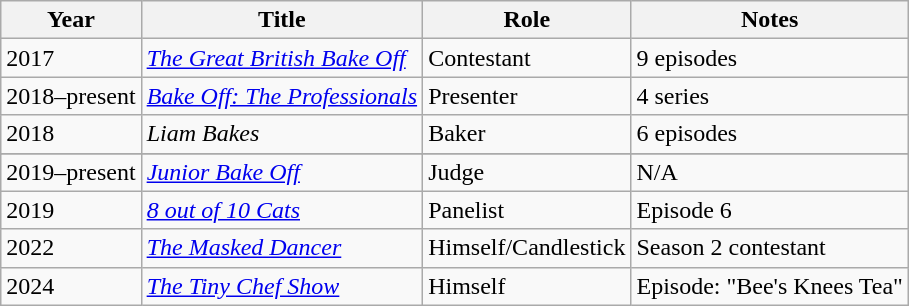<table class="wikitable sortable">
<tr>
<th>Year</th>
<th>Title</th>
<th>Role</th>
<th class="unsortable">Notes</th>
</tr>
<tr>
<td>2017</td>
<td><em><a href='#'>The Great British Bake Off</a></em></td>
<td>Contestant</td>
<td>9 episodes</td>
</tr>
<tr>
<td>2018–present</td>
<td><em><a href='#'>Bake Off: The Professionals</a></em></td>
<td>Presenter</td>
<td>4 series</td>
</tr>
<tr>
<td>2018</td>
<td><em>Liam Bakes</em></td>
<td>Baker</td>
<td>6 episodes</td>
</tr>
<tr>
</tr>
<tr>
<td>2019–present</td>
<td><em><a href='#'>Junior Bake Off</a></em></td>
<td>Judge</td>
<td>N/A</td>
</tr>
<tr>
<td>2019</td>
<td><em><a href='#'>8 out of 10 Cats</a></em></td>
<td>Panelist</td>
<td>Episode 6</td>
</tr>
<tr>
<td>2022</td>
<td><em><a href='#'>The Masked Dancer</a></em></td>
<td>Himself/Candlestick</td>
<td>Season 2 contestant</td>
</tr>
<tr>
<td>2024</td>
<td><em><a href='#'>The Tiny Chef Show</a></em></td>
<td>Himself</td>
<td>Episode: "Bee's Knees Tea"</td>
</tr>
</table>
